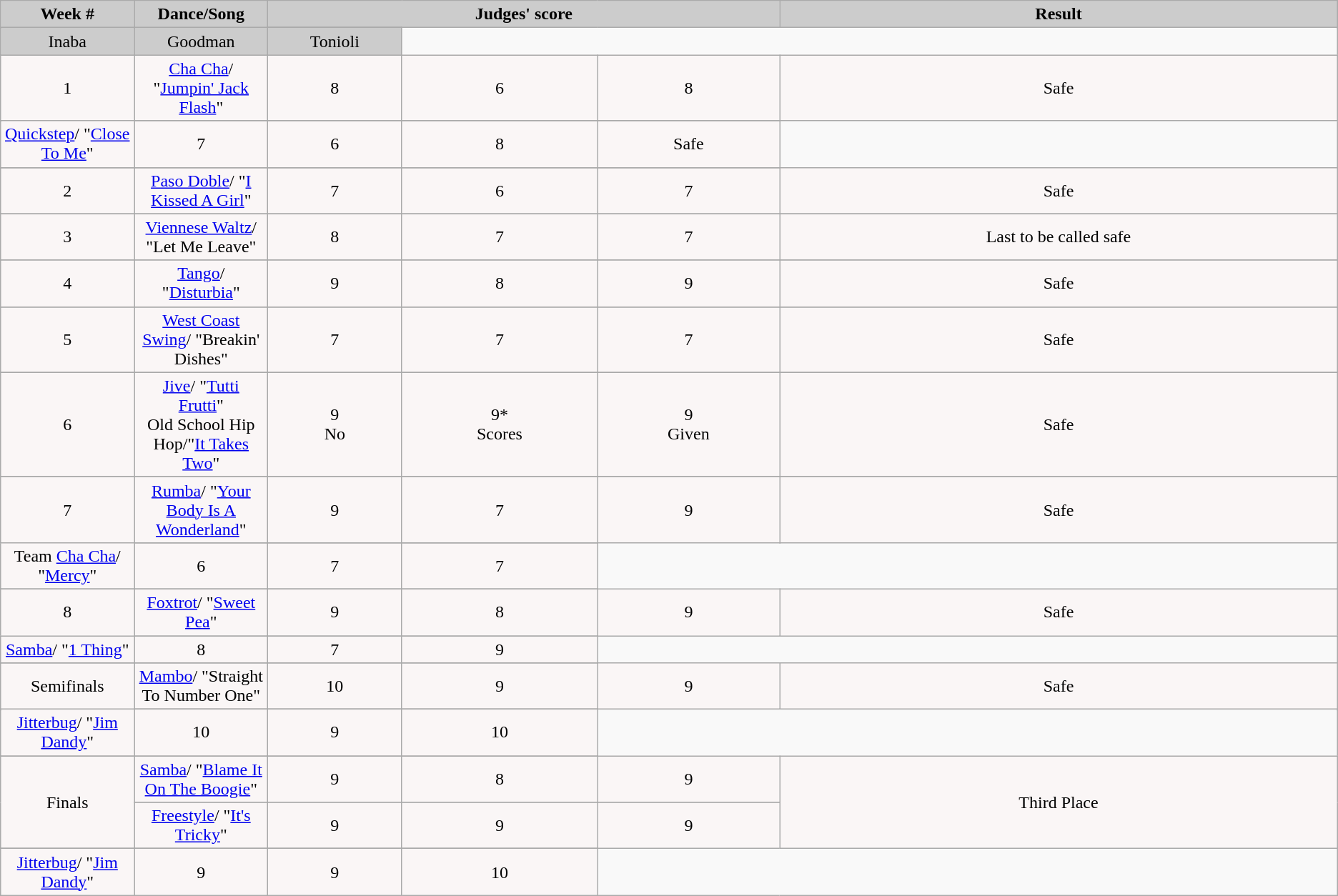<table class="wikitable" align="left">
<tr>
<td rowspan="2" bgcolor="CCCCCC" align="Center"><strong>Week #</strong></td>
<td rowspan="2" bgcolor="CCCCCC" align="Center"><strong>Dance/Song</strong></td>
<td colspan="3" bgcolor="CCCCCC" align="Center"><strong>Judges' score</strong></td>
<td rowspan="2" bgcolor="CCCCCC" align="Center"><strong>Result</strong></td>
</tr>
<tr>
</tr>
<tr>
<td bgcolor="CCCCCC" width="10%" align="center">Inaba</td>
<td bgcolor="CCCCCC" width="10%" align="center">Goodman</td>
<td bgcolor="CCCCCC" width="10%" align="center">Tonioli</td>
</tr>
<tr>
</tr>
<tr>
<td align="center" bgcolor="FAF6F6" rowspan="2">1</td>
<td align="center" bgcolor="FAF6F6"><a href='#'>Cha Cha</a>/ "<a href='#'>Jumpin' Jack Flash</a>"</td>
<td align="center" bgcolor="FAF6F6">8</td>
<td align="center" bgcolor="FAF6F6">6</td>
<td align="center" bgcolor="FAF6F6">8</td>
<td align="center" bgcolor="FAF6F6">Safe</td>
</tr>
<tr>
</tr>
<tr>
<td align="center" bgcolor="FAF6F6"><a href='#'>Quickstep</a>/ "<a href='#'>Close To Me</a>"</td>
<td align="center" bgcolor="FAF6F6">7</td>
<td align="center" bgcolor="FAF6F6">6</td>
<td align="center" bgcolor="FAF6F6">8</td>
<td align="center" bgcolor="FAF6F6">Safe</td>
</tr>
<tr>
</tr>
<tr>
<td align="center" bgcolor="FAF6F6">2</td>
<td align="center" bgcolor="FAF6F6"><a href='#'>Paso Doble</a>/ "<a href='#'>I Kissed A Girl</a>"</td>
<td align="center" bgcolor="FAF6F6">7</td>
<td align="center" bgcolor="FAF6F6">6</td>
<td align="center" bgcolor="FAF6F6">7</td>
<td align="center" bgcolor="FAF6F6">Safe</td>
</tr>
<tr>
</tr>
<tr>
<td align="center" bgcolor="FAF6F6">3</td>
<td align="center" bgcolor="FAF6F6"><a href='#'>Viennese Waltz</a>/ "Let Me Leave"</td>
<td align="center" bgcolor="FAF6F6">8</td>
<td align="center" bgcolor="FAF6F6">7</td>
<td align="center" bgcolor="FAF6F6">7</td>
<td align="center" bgcolor="FAF6F6">Last to be called safe</td>
</tr>
<tr>
</tr>
<tr>
<td align="center" bgcolor="FAF6F6">4</td>
<td align="center" bgcolor="FAF6F6"><a href='#'>Tango</a>/ "<a href='#'>Disturbia</a>"</td>
<td align="center" bgcolor="FAF6F6">9</td>
<td align="center" bgcolor="FAF6F6">8</td>
<td align="center" bgcolor="FAF6F6">9</td>
<td align="center" bgcolor="FAF6F6">Safe</td>
</tr>
<tr>
</tr>
<tr>
<td align="center" bgcolor="FAF6F6">5</td>
<td align="center" bgcolor="FAF6F6"><a href='#'>West Coast Swing</a>/ "Breakin' Dishes"</td>
<td align="center" bgcolor="FAF6F6">7</td>
<td align="center" bgcolor="FAF6F6">7</td>
<td align="center" bgcolor="FAF6F6">7</td>
<td align="center" bgcolor="FAF6F6">Safe</td>
</tr>
<tr>
</tr>
<tr>
<td align="center" bgcolor="FAF6F6">6</td>
<td align="center" bgcolor="FAF6F6"><a href='#'>Jive</a>/ "<a href='#'>Tutti Frutti</a>"<br>Old School Hip Hop/"<a href='#'>It Takes Two</a>"</td>
<td align="center" bgcolor="FAF6F6">9<br>No</td>
<td align="center" bgcolor="FAF6F6">9*<br>Scores</td>
<td align="center" bgcolor="FAF6F6">9<br>Given</td>
<td align="center" bgcolor="FAF6F6">Safe</td>
</tr>
<tr>
</tr>
<tr>
<td align="center" bgcolor="FAF6F6" rowspan="2">7</td>
<td align="center" bgcolor="FAF6F6"><a href='#'>Rumba</a>/ "<a href='#'>Your Body Is A Wonderland</a>"</td>
<td align="center" bgcolor="FAF6F6">9</td>
<td align="center" bgcolor="FAF6F6">7</td>
<td align="center" bgcolor="FAF6F6">9</td>
<td align="center" bgcolor="FAF6F6" rowspan="2">Safe</td>
</tr>
<tr>
</tr>
<tr>
<td align="center" bgcolor="FAF6F6">Team <a href='#'>Cha Cha</a>/ "<a href='#'>Mercy</a>"</td>
<td align="center" bgcolor="FAF6F6">6</td>
<td align="center" bgcolor="FAF6F6">7</td>
<td align="center" bgcolor="FAF6F6">7</td>
</tr>
<tr>
</tr>
<tr>
<td align="center" bgcolor="FAF6F6" rowspan="2">8</td>
<td align="center" bgcolor="FAF6F6"><a href='#'>Foxtrot</a>/ "<a href='#'>Sweet Pea</a>"</td>
<td align="center" bgcolor="FAF6F6">9</td>
<td align="center" bgcolor="FAF6F6">8</td>
<td align="center" bgcolor="FAF6F6">9</td>
<td align="center" bgcolor="FAF6F6" rowspan="2">Safe</td>
</tr>
<tr>
</tr>
<tr>
<td align="center" bgcolor="FAF6F6"><a href='#'>Samba</a>/ "<a href='#'>1 Thing</a>"</td>
<td align="center" bgcolor="FAF6F6">8</td>
<td align="center" bgcolor="FAF6F6">7</td>
<td align="center" bgcolor="FAF6F6">9</td>
</tr>
<tr>
</tr>
<tr>
<td align="center" bgcolor="FAF6F6" rowspan="2">Semifinals</td>
<td align="center" bgcolor="FAF6F6"><a href='#'>Mambo</a>/ "Straight To Number One"</td>
<td align="center" bgcolor="FAF6F6">10</td>
<td align="center" bgcolor="FAF6F6">9</td>
<td align="center" bgcolor="FAF6F6">9</td>
<td align="center" bgcolor="FAF6F6" rowspan="2">Safe</td>
</tr>
<tr>
</tr>
<tr>
<td align="center" bgcolor="FAF6F6"><a href='#'>Jitterbug</a>/ "<a href='#'>Jim Dandy</a>"</td>
<td align="center" bgcolor="FAF6F6">10</td>
<td align="center" bgcolor="FAF6F6">9</td>
<td align="center" bgcolor="FAF6F6">10</td>
</tr>
<tr>
</tr>
<tr>
<td align="center" bgcolor="FAF6F6" rowspan="3">Finals</td>
<td align="center" bgcolor="FAF6F6"><a href='#'>Samba</a>/ "<a href='#'>Blame It On The Boogie</a>"</td>
<td align="center" bgcolor="FAF6F6">9</td>
<td align="center" bgcolor="FAF6F6">8</td>
<td align="center" bgcolor="FAF6F6">9</td>
<td align="center" bgcolor="FAF6F6" rowspan="3">Third Place</td>
</tr>
<tr>
</tr>
<tr>
<td align="center" bgcolor="FAF6F6"><a href='#'>Freestyle</a>/ "<a href='#'>It's Tricky</a>"</td>
<td align="center" bgcolor="FAF6F6">9</td>
<td align="center" bgcolor="FAF6F6">9</td>
<td align="center" bgcolor="FAF6F6">9</td>
</tr>
<tr>
</tr>
<tr>
<td align="center" bgcolor="FAF6F6"><a href='#'>Jitterbug</a>/ "<a href='#'>Jim Dandy</a>"</td>
<td align="center" bgcolor="FAF6F6">9</td>
<td align="center" bgcolor="FAF6F6">9</td>
<td align="center" bgcolor="FAF6F6">10</td>
</tr>
</table>
